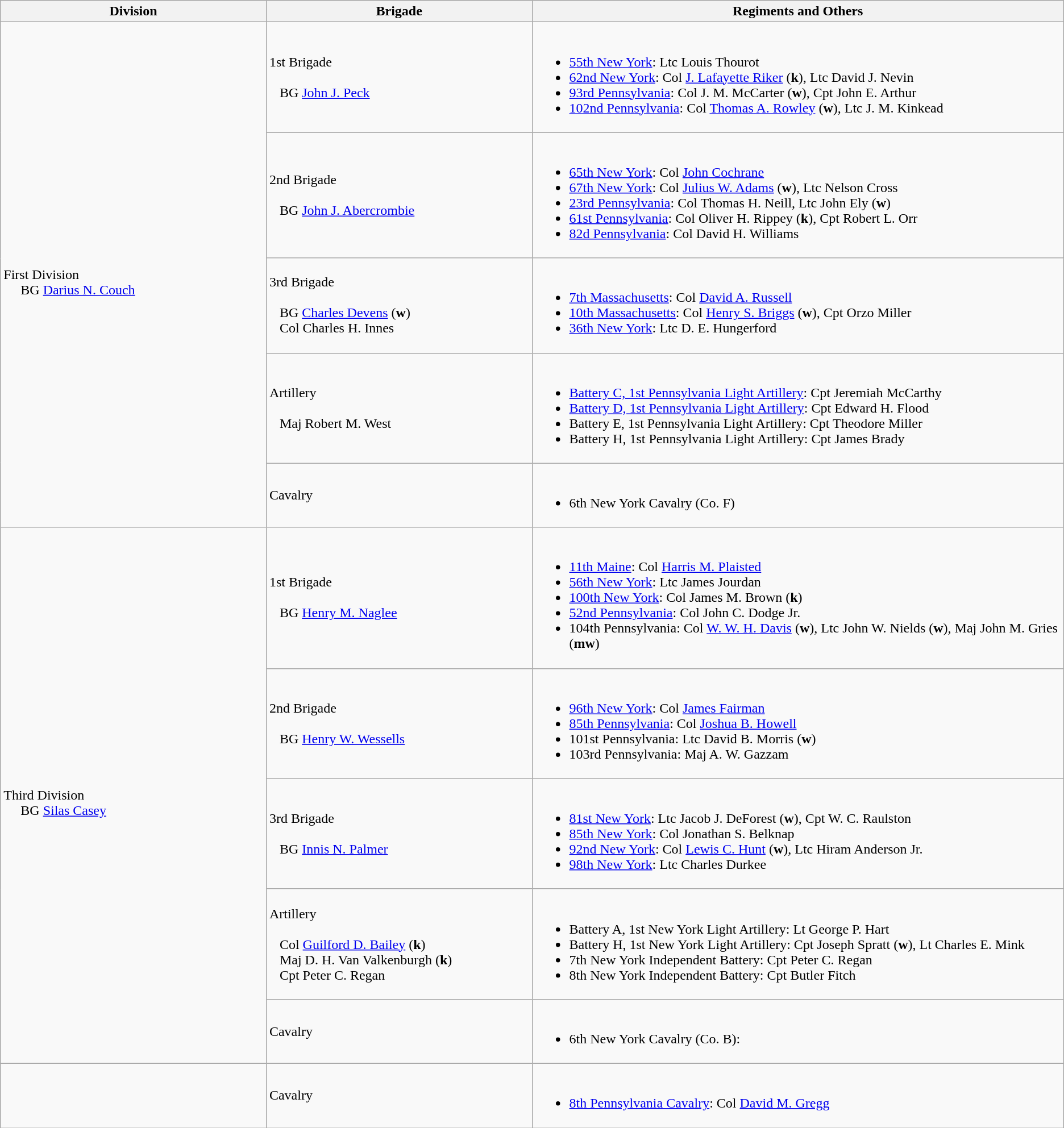<table class="wikitable">
<tr>
<th style="width:25%;">Division</th>
<th style="width:25%;">Brigade</th>
<th>Regiments and Others</th>
</tr>
<tr>
<td rowspan=5><br>First Division
<br>    
BG <a href='#'>Darius N. Couch</a></td>
<td>1st Brigade<br><br>  
BG <a href='#'>John J. Peck</a></td>
<td><br><ul><li><a href='#'>55th New York</a>: Ltc Louis Thourot</li><li><a href='#'>62nd New York</a>: Col <a href='#'>J. Lafayette Riker</a> (<strong>k</strong>), Ltc David J. Nevin</li><li><a href='#'>93rd Pennsylvania</a>: Col J. M. McCarter (<strong>w</strong>), Cpt John E. Arthur</li><li><a href='#'>102nd Pennsylvania</a>: Col <a href='#'>Thomas A. Rowley</a> (<strong>w</strong>), Ltc J. M. Kinkead</li></ul></td>
</tr>
<tr>
<td>2nd Brigade<br><br>  
BG <a href='#'>John J. Abercrombie</a></td>
<td><br><ul><li><a href='#'>65th New York</a>: Col <a href='#'>John Cochrane</a></li><li><a href='#'>67th New York</a>: Col <a href='#'>Julius W. Adams</a> (<strong>w</strong>), Ltc Nelson Cross</li><li><a href='#'>23rd Pennsylvania</a>: Col Thomas H. Neill, Ltc John Ely (<strong>w</strong>)</li><li><a href='#'>61st Pennsylvania</a>: Col Oliver H. Rippey (<strong>k</strong>), Cpt Robert L. Orr</li><li><a href='#'>82d Pennsylvania</a>: Col David H. Williams</li></ul></td>
</tr>
<tr>
<td>3rd Brigade<br><br>  
BG <a href='#'>Charles Devens</a> (<strong>w</strong>)
<br>  
Col Charles H. Innes</td>
<td><br><ul><li><a href='#'>7th Massachusetts</a>: Col <a href='#'>David A. Russell</a></li><li><a href='#'>10th Massachusetts</a>: Col <a href='#'>Henry S. Briggs</a> (<strong>w</strong>), Cpt Orzo Miller</li><li><a href='#'>36th New York</a>: Ltc D. E. Hungerford</li></ul></td>
</tr>
<tr>
<td>Artillery<br><br>  
Maj Robert M. West</td>
<td><br><ul><li><a href='#'>Battery C, 1st Pennsylvania Light Artillery</a>: Cpt Jeremiah McCarthy</li><li><a href='#'>Battery D, 1st Pennsylvania Light Artillery</a>: Cpt Edward H. Flood</li><li>Battery E, 1st Pennsylvania Light Artillery: Cpt Theodore Miller</li><li>Battery H, 1st Pennsylvania Light Artillery: Cpt James Brady</li></ul></td>
</tr>
<tr>
<td>Cavalry</td>
<td><br><ul><li>6th New York Cavalry (Co. F)</li></ul></td>
</tr>
<tr>
<td rowspan=5><br>Third Division
<br>    
BG <a href='#'>Silas Casey</a></td>
<td>1st Brigade<br><br>  
BG <a href='#'>Henry M. Naglee</a></td>
<td><br><ul><li><a href='#'>11th Maine</a>: Col <a href='#'>Harris M. Plaisted</a></li><li><a href='#'>56th New York</a>: Ltc James Jourdan</li><li><a href='#'>100th New York</a>: Col James M. Brown (<strong>k</strong>)</li><li><a href='#'>52nd Pennsylvania</a>: Col John C. Dodge Jr.</li><li>104th Pennsylvania: Col <a href='#'>W. W. H. Davis</a> (<strong>w</strong>), Ltc John W. Nields (<strong>w</strong>), Maj John M. Gries (<strong>mw</strong>)</li></ul></td>
</tr>
<tr>
<td>2nd Brigade<br><br>  
BG <a href='#'>Henry W. Wessells</a></td>
<td><br><ul><li><a href='#'>96th New York</a>: Col <a href='#'>James Fairman</a></li><li><a href='#'>85th Pennsylvania</a>: Col <a href='#'>Joshua B. Howell</a></li><li>101st Pennsylvania: Ltc David B. Morris (<strong>w</strong>)</li><li>103rd Pennsylvania: Maj A. W. Gazzam</li></ul></td>
</tr>
<tr>
<td>3rd Brigade<br><br>  
BG <a href='#'>Innis N. Palmer</a></td>
<td><br><ul><li><a href='#'>81st New York</a>: Ltc Jacob J. DeForest (<strong>w</strong>), Cpt W. C. Raulston</li><li><a href='#'>85th New York</a>: Col Jonathan S. Belknap</li><li><a href='#'>92nd New York</a>: Col <a href='#'>Lewis C. Hunt</a> (<strong>w</strong>), Ltc Hiram Anderson Jr.</li><li><a href='#'>98th New York</a>: Ltc Charles Durkee</li></ul></td>
</tr>
<tr>
<td>Artillery<br><br>  
Col <a href='#'>Guilford D. Bailey</a> (<strong>k</strong>)
<br>  
Maj D. H. Van Valkenburgh (<strong>k</strong>)
<br>  
Cpt Peter C. Regan</td>
<td><br><ul><li>Battery A, 1st New York Light Artillery: Lt George P. Hart</li><li>Battery H, 1st New York Light Artillery: Cpt Joseph Spratt (<strong>w</strong>), Lt Charles E. Mink</li><li>7th New York Independent Battery: Cpt Peter C. Regan</li><li>8th New York Independent Battery: Cpt Butler Fitch</li></ul></td>
</tr>
<tr>
<td>Cavalry</td>
<td><br><ul><li>6th New York Cavalry (Co. B):</li></ul></td>
</tr>
<tr>
<td></td>
<td>Cavalry</td>
<td><br><ul><li><a href='#'>8th Pennsylvania Cavalry</a>: Col <a href='#'>David M. Gregg</a></li></ul></td>
</tr>
</table>
